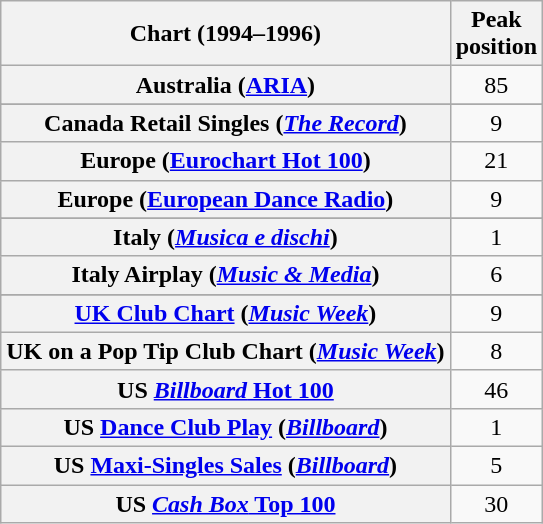<table class="wikitable sortable plainrowheaders" style="text-align:center">
<tr>
<th>Chart (1994–1996)</th>
<th>Peak<br>position</th>
</tr>
<tr>
<th scope="row">Australia (<a href='#'>ARIA</a>)</th>
<td>85</td>
</tr>
<tr>
</tr>
<tr>
<th scope="row">Canada Retail Singles (<em><a href='#'>The Record</a></em>)</th>
<td>9</td>
</tr>
<tr>
<th scope="row">Europe (<a href='#'>Eurochart Hot 100</a>)</th>
<td>21</td>
</tr>
<tr>
<th scope="row">Europe (<a href='#'>European Dance Radio</a>)</th>
<td>9</td>
</tr>
<tr>
</tr>
<tr>
<th scope="row">Italy (<em><a href='#'>Musica e dischi</a></em>)</th>
<td>1</td>
</tr>
<tr>
<th scope="row">Italy Airplay (<em><a href='#'>Music & Media</a></em>)</th>
<td>6</td>
</tr>
<tr>
</tr>
<tr>
</tr>
<tr>
</tr>
<tr>
</tr>
<tr>
</tr>
<tr>
<th scope="row"><a href='#'>UK Club Chart</a> (<em><a href='#'>Music Week</a></em>)</th>
<td>9</td>
</tr>
<tr>
<th scope="row">UK on a Pop Tip Club Chart (<em><a href='#'>Music Week</a></em>)</th>
<td>8</td>
</tr>
<tr>
<th scope="row">US <a href='#'><em>Billboard</em> Hot 100</a></th>
<td>46</td>
</tr>
<tr>
<th scope="row">US <a href='#'>Dance Club Play</a> (<em><a href='#'>Billboard</a></em>)</th>
<td>1</td>
</tr>
<tr>
<th scope="row">US <a href='#'>Maxi-Singles Sales</a> (<em><a href='#'>Billboard</a></em>)</th>
<td>5</td>
</tr>
<tr>
<th scope="row">US <a href='#'><em>Cash Box</em> Top 100</a></th>
<td>30</td>
</tr>
</table>
